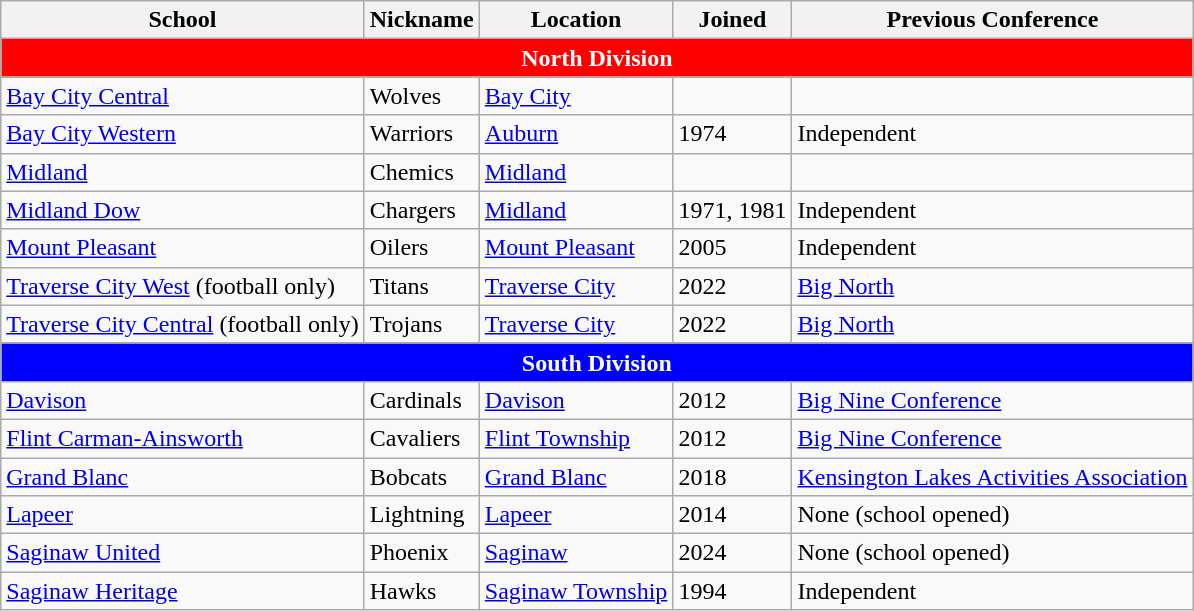<table class="wikitable sortable">
<tr>
<th>School</th>
<th>Nickname</th>
<th>Location</th>
<th>Joined</th>
<th>Previous Conference</th>
</tr>
<tr>
<th colspan="5" style="background:#FF0000; color:white">North Division</th>
</tr>
<tr>
<td><a href='#'>Bay City Central</a></td>
<td>Wolves</td>
<td><a href='#'>Bay City</a></td>
<td></td>
<td></td>
</tr>
<tr>
<td><a href='#'>Bay City Western</a></td>
<td>Warriors</td>
<td><a href='#'>Auburn</a></td>
<td>1974</td>
<td>Independent</td>
</tr>
<tr>
<td><a href='#'>Midland</a></td>
<td>Chemics</td>
<td><a href='#'>Midland</a></td>
<td></td>
<td></td>
</tr>
<tr>
<td><a href='#'>Midland Dow</a></td>
<td>Chargers</td>
<td><a href='#'>Midland</a></td>
<td>1971, 1981</td>
<td>Independent</td>
</tr>
<tr>
<td><a href='#'>Mount Pleasant</a></td>
<td>Oilers</td>
<td><a href='#'>Mount Pleasant</a></td>
<td>2005</td>
<td>Independent</td>
</tr>
<tr>
<td><a href='#'>Traverse City West</a> (football only)</td>
<td>Titans</td>
<td><a href='#'>Traverse City</a></td>
<td>2022</td>
<td><a href='#'>Big North</a></td>
</tr>
<tr>
<td><a href='#'>Traverse City Central</a> (football only)</td>
<td>Trojans</td>
<td><a href='#'>Traverse City</a></td>
<td>2022</td>
<td><a href='#'>Big North</a></td>
</tr>
<tr>
<th colspan="5" style="background:#0000FF; color:white">South Division</th>
</tr>
<tr>
<td><a href='#'>Davison</a></td>
<td>Cardinals</td>
<td><a href='#'>Davison</a></td>
<td>2012</td>
<td><a href='#'>Big Nine Conference</a></td>
</tr>
<tr>
<td><a href='#'>Flint Carman-Ainsworth</a></td>
<td>Cavaliers</td>
<td><a href='#'>Flint Township</a></td>
<td>2012</td>
<td><a href='#'>Big Nine Conference</a></td>
</tr>
<tr>
<td><a href='#'>Grand Blanc</a></td>
<td>Bobcats</td>
<td><a href='#'>Grand Blanc</a></td>
<td>2018</td>
<td><a href='#'>Kensington Lakes Activities Association</a></td>
</tr>
<tr>
<td><a href='#'>Lapeer</a></td>
<td>Lightning</td>
<td><a href='#'>Lapeer</a></td>
<td>2014</td>
<td>None (school opened)</td>
</tr>
<tr>
<td><a href='#'>Saginaw United</a></td>
<td>Phoenix</td>
<td><a href='#'>Saginaw</a></td>
<td>2024</td>
<td>None (school opened)</td>
</tr>
<tr>
<td><a href='#'>Saginaw Heritage</a></td>
<td>Hawks</td>
<td><a href='#'>Saginaw Township</a></td>
<td>1994</td>
<td>Independent</td>
</tr>
</table>
